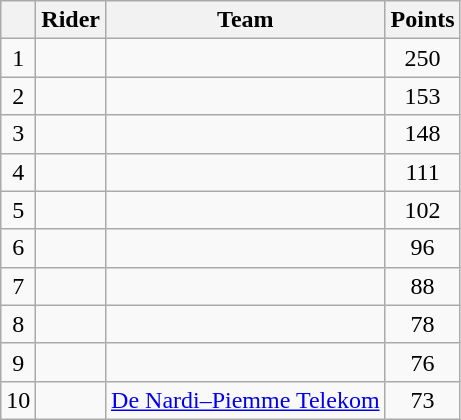<table class="wikitable">
<tr>
<th></th>
<th>Rider</th>
<th>Team</th>
<th>Points</th>
</tr>
<tr>
<td style="text-align:center;">1</td>
<td> </td>
<td></td>
<td style="text-align:center;">250</td>
</tr>
<tr>
<td style="text-align:center;">2</td>
<td> </td>
<td></td>
<td style="text-align:center;">153</td>
</tr>
<tr>
<td style="text-align:center;">3</td>
<td></td>
<td></td>
<td style="text-align:center;">148</td>
</tr>
<tr>
<td style="text-align:center;">4</td>
<td></td>
<td></td>
<td style="text-align:center;">111</td>
</tr>
<tr>
<td style="text-align:center;">5</td>
<td></td>
<td></td>
<td style="text-align:center;">102</td>
</tr>
<tr>
<td style="text-align:center;">6</td>
<td></td>
<td></td>
<td style="text-align:center;">96</td>
</tr>
<tr>
<td style="text-align:center;">7</td>
<td></td>
<td></td>
<td style="text-align:center;">88</td>
</tr>
<tr>
<td style="text-align:center;">8</td>
<td></td>
<td></td>
<td style="text-align:center;">78</td>
</tr>
<tr>
<td style="text-align:center;">9</td>
<td></td>
<td></td>
<td style="text-align:center;">76</td>
</tr>
<tr>
<td style="text-align:center;">10</td>
<td></td>
<td><a href='#'>De Nardi–Piemme Telekom</a></td>
<td style="text-align:center;">73</td>
</tr>
</table>
